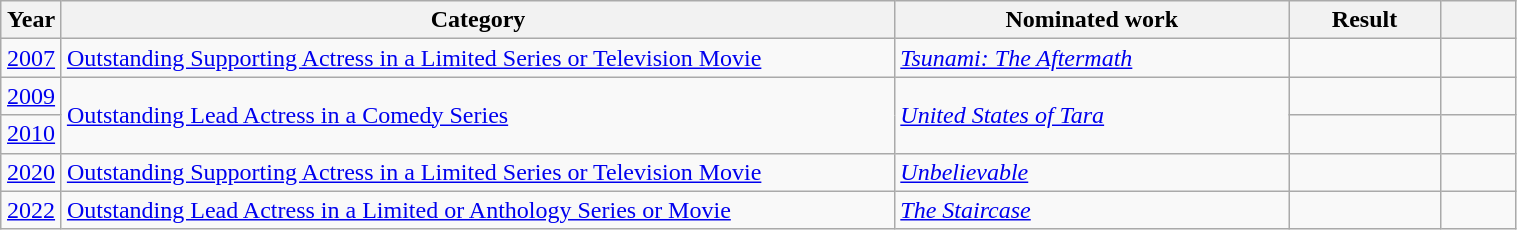<table class="wikitable" style="width:80%;">
<tr>
<th style="width:4%;">Year</th>
<th style="width:55%;">Category</th>
<th style="width:26%;">Nominated work</th>
<th style="width:10%;">Result</th>
<th width=5%></th>
</tr>
<tr>
<td align="center"><a href='#'>2007</a></td>
<td><a href='#'>Outstanding Supporting Actress in a Limited Series or Television Movie</a></td>
<td><em><a href='#'>Tsunami: The Aftermath</a></em></td>
<td></td>
<td style="text-align:center;"></td>
</tr>
<tr>
<td align="center"><a href='#'>2009</a></td>
<td rowspan="2"><a href='#'>Outstanding Lead Actress in a Comedy Series</a></td>
<td rowspan="2"><em><a href='#'>United States of Tara</a></em></td>
<td></td>
<td style="text-align:center;"></td>
</tr>
<tr>
<td align="center"><a href='#'>2010</a></td>
<td></td>
<td style="text-align:center;"></td>
</tr>
<tr>
<td align="center"><a href='#'>2020</a></td>
<td><a href='#'>Outstanding Supporting Actress in a Limited Series or Television Movie</a></td>
<td><em><a href='#'>Unbelievable</a></em></td>
<td></td>
<td style="text-align:center;"></td>
</tr>
<tr>
<td align="center"><a href='#'>2022</a></td>
<td><a href='#'>Outstanding Lead Actress in a Limited or Anthology Series or Movie</a></td>
<td><em><a href='#'>The Staircase</a></em></td>
<td></td>
<td style="text-align:center;"></td>
</tr>
</table>
